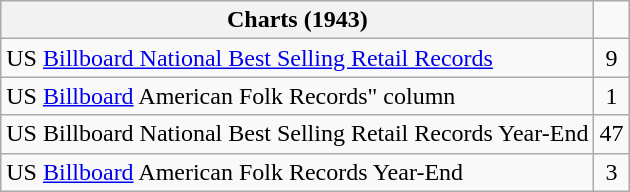<table class="wikitable">
<tr>
<th>Charts (1943)</th>
</tr>
<tr>
<td>US <a href='#'>Billboard National Best Selling Retail Records</a></td>
<td align="center">9</td>
</tr>
<tr>
<td>US <a href='#'>Billboard</a> American Folk Records" column</td>
<td align="center">1</td>
</tr>
<tr>
<td>US Billboard National Best Selling Retail Records Year-End</td>
<td align="center">47</td>
</tr>
<tr>
<td>US <a href='#'>Billboard</a> American Folk Records Year-End</td>
<td align="center">3</td>
</tr>
</table>
